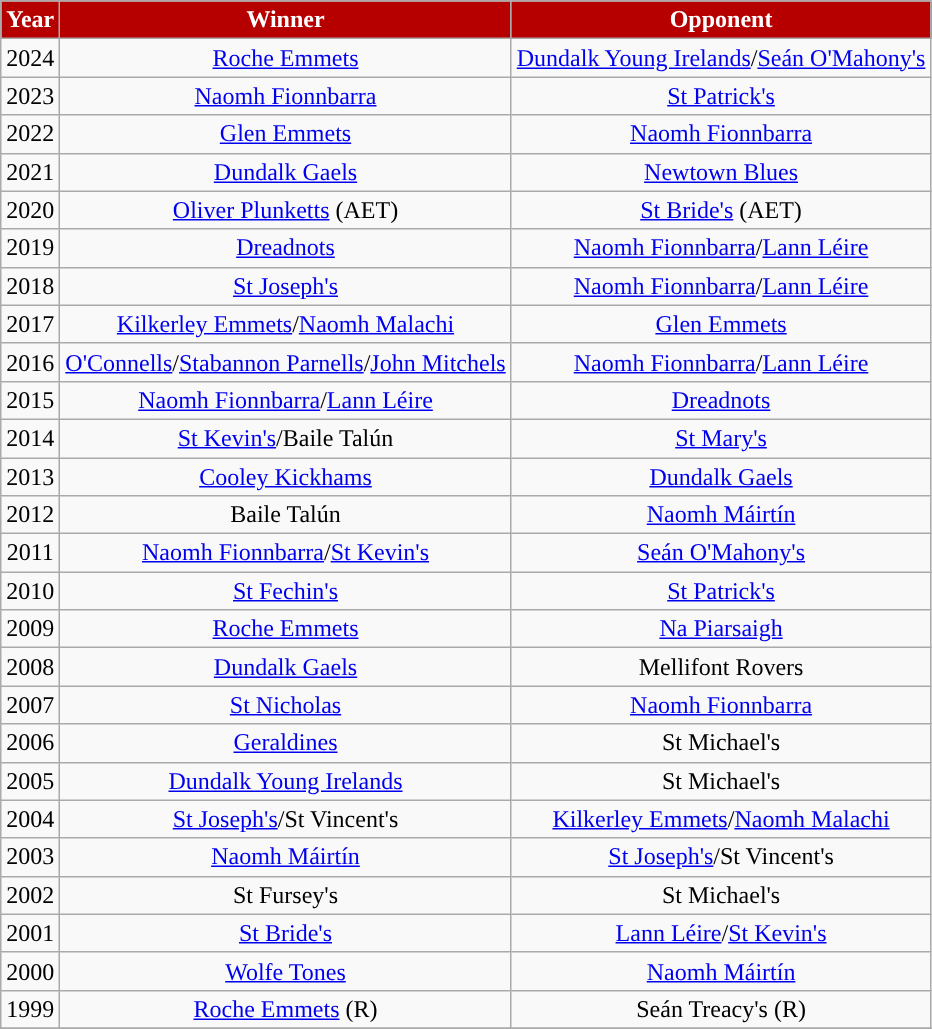<table class="wikitable" style="text-align:center;">
<tr>
<th style="background:#B60000;color:white">Year</th>
<th style="background:#B60000;color:white">Winner</th>
<th style="background:#B60000;color:white">Opponent</th>
</tr>
<tr>
<td>2024</td>
<td><a href='#'>Roche Emmets</a></td>
<td><a href='#'>Dundalk Young Irelands</a>/<a href='#'>Seán O'Mahony's</a></td>
</tr>
<tr>
<td>2023</td>
<td><a href='#'>Naomh Fionnbarra</a></td>
<td><a href='#'>St Patrick's</a></td>
</tr>
<tr>
<td>2022</td>
<td><a href='#'>Glen Emmets</a></td>
<td><a href='#'>Naomh Fionnbarra</a></td>
</tr>
<tr>
<td>2021</td>
<td><a href='#'>Dundalk Gaels</a></td>
<td><a href='#'>Newtown Blues</a></td>
</tr>
<tr>
<td>2020</td>
<td><a href='#'>Oliver Plunketts</a> (AET)</td>
<td><a href='#'>St Bride's</a> (AET)</td>
</tr>
<tr>
<td>2019</td>
<td><a href='#'>Dreadnots</a></td>
<td><a href='#'>Naomh Fionnbarra</a>/<a href='#'>Lann Léire</a></td>
</tr>
<tr>
<td>2018</td>
<td><a href='#'>St Joseph's</a></td>
<td><a href='#'>Naomh Fionnbarra</a>/<a href='#'>Lann Léire</a></td>
</tr>
<tr>
<td>2017</td>
<td><a href='#'>Kilkerley Emmets</a>/<a href='#'>Naomh Malachi</a></td>
<td><a href='#'>Glen Emmets</a></td>
</tr>
<tr>
<td>2016</td>
<td><a href='#'>O'Connells</a>/<a href='#'>Stabannon Parnells</a>/<a href='#'>John Mitchels</a></td>
<td><a href='#'>Naomh Fionnbarra</a>/<a href='#'>Lann Léire</a></td>
</tr>
<tr>
<td>2015</td>
<td><a href='#'>Naomh Fionnbarra</a>/<a href='#'>Lann Léire</a></td>
<td><a href='#'>Dreadnots</a></td>
</tr>
<tr>
<td>2014</td>
<td><a href='#'>St Kevin's</a>/Baile Talún</td>
<td><a href='#'>St Mary's</a></td>
</tr>
<tr>
<td>2013</td>
<td><a href='#'>Cooley Kickhams</a></td>
<td><a href='#'>Dundalk Gaels</a></td>
</tr>
<tr>
<td>2012</td>
<td>Baile Talún</td>
<td><a href='#'>Naomh Máirtín</a></td>
</tr>
<tr>
<td>2011</td>
<td><a href='#'>Naomh Fionnbarra</a>/<a href='#'>St Kevin's</a></td>
<td><a href='#'>Seán O'Mahony's</a></td>
</tr>
<tr>
<td>2010</td>
<td><a href='#'>St Fechin's</a></td>
<td><a href='#'>St Patrick's</a></td>
</tr>
<tr>
<td>2009</td>
<td><a href='#'>Roche Emmets</a></td>
<td><a href='#'>Na Piarsaigh</a></td>
</tr>
<tr>
<td>2008</td>
<td><a href='#'>Dundalk Gaels</a></td>
<td>Mellifont Rovers</td>
</tr>
<tr>
<td>2007</td>
<td><a href='#'>St Nicholas</a></td>
<td><a href='#'>Naomh Fionnbarra</a></td>
</tr>
<tr>
<td>2006</td>
<td><a href='#'>Geraldines</a></td>
<td>St Michael's</td>
</tr>
<tr>
<td>2005</td>
<td><a href='#'>Dundalk Young Irelands</a></td>
<td>St Michael's</td>
</tr>
<tr>
<td>2004</td>
<td><a href='#'>St Joseph's</a>/St Vincent's</td>
<td><a href='#'>Kilkerley Emmets</a>/<a href='#'>Naomh Malachi</a></td>
</tr>
<tr>
<td>2003</td>
<td><a href='#'>Naomh Máirtín</a></td>
<td><a href='#'>St Joseph's</a>/St Vincent's</td>
</tr>
<tr>
<td>2002</td>
<td>St Fursey's</td>
<td>St Michael's</td>
</tr>
<tr>
<td>2001</td>
<td><a href='#'>St Bride's</a></td>
<td><a href='#'>Lann Léire</a>/<a href='#'>St Kevin's</a></td>
</tr>
<tr>
<td>2000</td>
<td><a href='#'>Wolfe Tones</a></td>
<td><a href='#'>Naomh Máirtín</a></td>
</tr>
<tr>
<td>1999</td>
<td><a href='#'>Roche Emmets</a> (R)</td>
<td>Seán Treacy's (R)</td>
</tr>
<tr>
</tr>
</table>
